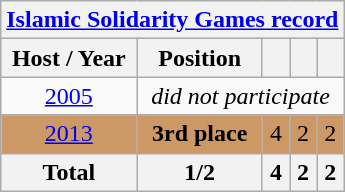<table class="wikitable" style="text-align: center;">
<tr>
<th colspan=6><a href='#'>Islamic Solidarity Games record</a></th>
</tr>
<tr>
<th>Host / Year</th>
<th>Position</th>
<th></th>
<th></th>
<th></th>
</tr>
<tr>
<td> <a href='#'>2005</a></td>
<td colspan=5><em>did not participate</em></td>
</tr>
<tr>
</tr>
<tr style="background:#c96;">
<td> <a href='#'>2013</a></td>
<td><strong>3rd place</strong></td>
<td>4</td>
<td>2</td>
<td>2</td>
</tr>
<tr>
<th>Total</th>
<th>1/2</th>
<th>4</th>
<th>2</th>
<th>2</th>
</tr>
</table>
